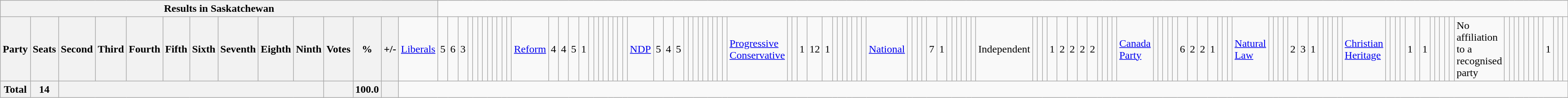<table class="wikitable">
<tr>
<th colspan=15>Results in Saskatchewan</th>
</tr>
<tr>
<th colspan=2>Party</th>
<th>Seats</th>
<th>Second</th>
<th>Third</th>
<th>Fourth</th>
<th>Fifth</th>
<th>Sixth</th>
<th>Seventh</th>
<th>Eighth</th>
<th>Ninth</th>
<th>Votes</th>
<th>%</th>
<th>+/-<br></th>
<td><a href='#'>Liberals</a></td>
<td align="right">5</td>
<td align="right">6</td>
<td align="right">3</td>
<td align="right"></td>
<td align="right"></td>
<td align="right"></td>
<td align="right"></td>
<td align="right"></td>
<td align="right"></td>
<td align="right"></td>
<td align="right"></td>
<td align="right"><br></td>
<td><a href='#'>Reform</a></td>
<td align="right">4</td>
<td align="right">4</td>
<td align="right">5</td>
<td align="right">1</td>
<td align="right"></td>
<td align="right"></td>
<td align="right"></td>
<td align="right"></td>
<td align="right"></td>
<td align="right"></td>
<td align="right"></td>
<td align="right"><br></td>
<td><a href='#'>NDP</a></td>
<td align="right">5</td>
<td align="right">4</td>
<td align="right">5</td>
<td align="right"></td>
<td align="right"></td>
<td align="right"></td>
<td align="right"></td>
<td align="right"></td>
<td align="right"></td>
<td align="right"></td>
<td align="right"></td>
<td align="right"><br></td>
<td><a href='#'>Progressive Conservative</a></td>
<td align="right"></td>
<td align="right"></td>
<td align="right">1</td>
<td align="right">12</td>
<td align="right">1</td>
<td align="right"></td>
<td align="right"></td>
<td align="right"></td>
<td align="right"></td>
<td align="right"></td>
<td align="right"></td>
<td align="right"><br></td>
<td><a href='#'>National</a></td>
<td align="right"></td>
<td align="right"></td>
<td align="right"></td>
<td align="right"></td>
<td align="right">7</td>
<td align="right">1</td>
<td align="right"></td>
<td align="right"></td>
<td align="right"></td>
<td align="right"></td>
<td align="right"></td>
<td align="right"><br></td>
<td>Independent</td>
<td align="right"></td>
<td align="right"></td>
<td align="right"></td>
<td align="right">1</td>
<td align="right">2</td>
<td align="right">2</td>
<td align="right">2</td>
<td align="right">2</td>
<td align="right"></td>
<td align="right"></td>
<td align="right"></td>
<td align="right"><br></td>
<td><a href='#'>Canada Party</a></td>
<td align="right"></td>
<td align="right"></td>
<td align="right"></td>
<td align="right"></td>
<td align="right"></td>
<td align="right">6</td>
<td align="right">2</td>
<td align="right">2</td>
<td align="right">1</td>
<td align="right"></td>
<td align="right"></td>
<td align="right"><br></td>
<td><a href='#'>Natural Law</a></td>
<td align="right"></td>
<td align="right"></td>
<td align="right"></td>
<td align="right"></td>
<td align="right">2</td>
<td align="right">3</td>
<td align="right">1</td>
<td align="right"></td>
<td align="right"></td>
<td align="right"></td>
<td align="right"></td>
<td align="right"><br></td>
<td><a href='#'>Christian Heritage</a></td>
<td align="right"></td>
<td align="right"></td>
<td align="right"></td>
<td align="right"></td>
<td align="right">1</td>
<td align="right"></td>
<td align="right">1</td>
<td align="right"></td>
<td align="right"></td>
<td align="right"></td>
<td align="right"></td>
<td align="right"><br></td>
<td>No affiliation to a recognised party</td>
<td align="right"></td>
<td align="right"></td>
<td align="right"></td>
<td align="right"></td>
<td align="right"></td>
<td align="right"></td>
<td align="right"></td>
<td align="right"></td>
<td align="right">1</td>
<td align="right"></td>
<td align="right"></td>
<td align="right"></td>
</tr>
<tr>
<th colspan="2">Total</th>
<th>14</th>
<th colspan="8"></th>
<th></th>
<th>100.0</th>
<th></th>
</tr>
</table>
